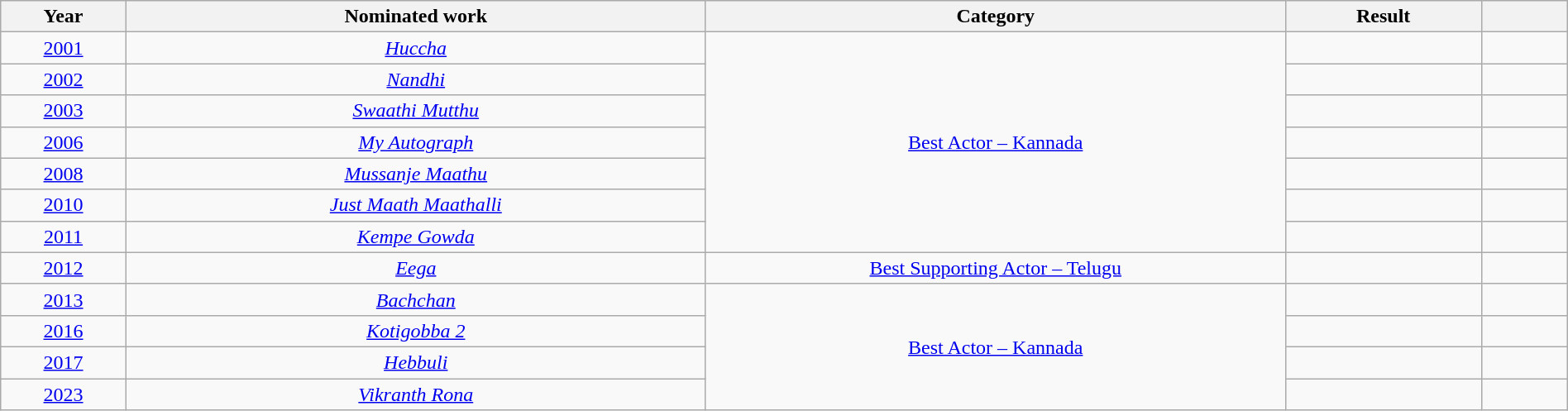<table class="wikitable" width=100%>
<tr>
<th width=8%>Year</th>
<th width=37%>Nominated work</th>
<th width=37%>Category</th>
<th width=12.5%>Result</th>
<th width=5.5%></th>
</tr>
<tr>
<td style="text-align:center;"><a href='#'>2001</a></td>
<td style="text-align: center;"><em><a href='#'>Huccha</a></em></td>
<td rowspan="7"style="text-align: center;"><a href='#'>Best Actor – Kannada</a></td>
<td></td>
<td style="text-align: center;"></td>
</tr>
<tr>
<td style="text-align:center;"><a href='#'>2002</a></td>
<td style="text-align: center;"><em><a href='#'>Nandhi</a></em></td>
<td></td>
<td style="text-align: center;"></td>
</tr>
<tr>
<td style="text-align:center;"><a href='#'>2003</a></td>
<td style="text-align: center;"><em><a href='#'>Swaathi Mutthu</a></em></td>
<td></td>
<td style="text-align: center;"></td>
</tr>
<tr>
<td style="text-align:center;"><a href='#'>2006</a></td>
<td style="text-align: center;"><em><a href='#'>My Autograph</a></em></td>
<td></td>
<td style="text-align: center;"></td>
</tr>
<tr>
<td style="text-align:center;"><a href='#'>2008</a></td>
<td style="text-align: center;"><em><a href='#'>Mussanje Maathu</a></em></td>
<td></td>
<td style="text-align: center;"></td>
</tr>
<tr>
<td style="text-align:center;"><a href='#'>2010</a></td>
<td style="text-align: center;"><em><a href='#'>Just Maath Maathalli</a></em></td>
<td></td>
<td style="text-align: center;"></td>
</tr>
<tr>
<td style="text-align:center;"><a href='#'>2011</a></td>
<td style="text-align: center;"><em><a href='#'>Kempe Gowda</a></em></td>
<td></td>
<td style="text-align: center;"></td>
</tr>
<tr>
<td style="text-align:center;"><a href='#'>2012</a></td>
<td style="text-align: center;"><em><a href='#'>Eega</a></em></td>
<td style="text-align: center;"><a href='#'>Best Supporting Actor – Telugu</a></td>
<td></td>
<td style="text-align: center;"></td>
</tr>
<tr>
<td style="text-align:center;"><a href='#'>2013</a></td>
<td style="text-align: center;"><em><a href='#'>Bachchan</a></em></td>
<td rowspan="4" style="text-align: center;"><a href='#'>Best Actor – Kannada</a></td>
<td></td>
<td style="text-align: center;"></td>
</tr>
<tr>
<td style="text-align:center;"><a href='#'>2016</a></td>
<td style="text-align: center;"><em><a href='#'>Kotigobba 2</a></em></td>
<td></td>
<td style="text-align: center;"></td>
</tr>
<tr>
<td style="text-align:center;"><a href='#'>2017</a></td>
<td style="text-align: center;"><em><a href='#'>Hebbuli</a></em></td>
<td></td>
<td style="text-align: center;"></td>
</tr>
<tr>
<td style="text-align:center;"><a href='#'>2023</a></td>
<td style="text-align: center;"><em><a href='#'>Vikranth Rona</a></em></td>
<td></td>
<td style="text-align: center;"></td>
</tr>
</table>
